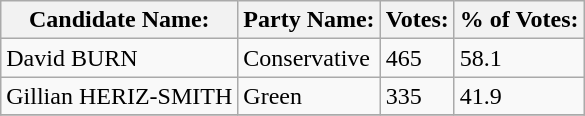<table class="wikitable">
<tr>
<th>Candidate Name:</th>
<th>Party Name:</th>
<th>Votes:</th>
<th>% of Votes:</th>
</tr>
<tr>
<td>David BURN</td>
<td>Conservative</td>
<td>465</td>
<td>58.1</td>
</tr>
<tr>
<td>Gillian HERIZ-SMITH</td>
<td>Green</td>
<td>335</td>
<td>41.9</td>
</tr>
<tr>
</tr>
</table>
